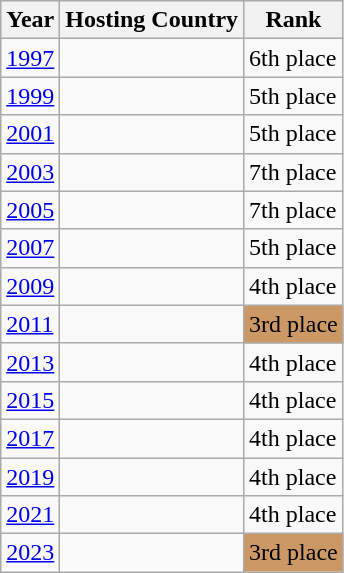<table class="wikitable">
<tr>
<th>Year</th>
<th>Hosting Country</th>
<th>Rank</th>
</tr>
<tr>
<td><a href='#'>1997</a></td>
<td></td>
<td>6th place</td>
</tr>
<tr>
<td><a href='#'>1999</a></td>
<td></td>
<td>5th place</td>
</tr>
<tr>
<td><a href='#'>2001</a></td>
<td></td>
<td>5th place</td>
</tr>
<tr>
<td><a href='#'>2003</a></td>
<td></td>
<td>7th place</td>
</tr>
<tr>
<td><a href='#'>2005</a></td>
<td></td>
<td>7th place</td>
</tr>
<tr>
<td><a href='#'>2007</a></td>
<td></td>
<td>5th place</td>
</tr>
<tr>
<td><a href='#'>2009</a></td>
<td></td>
<td>4th place</td>
</tr>
<tr>
<td><a href='#'>2011</a></td>
<td></td>
<td bgcolor=cc9966>3rd place</td>
</tr>
<tr>
<td><a href='#'>2013</a></td>
<td></td>
<td>4th place</td>
</tr>
<tr>
<td><a href='#'>2015</a></td>
<td></td>
<td>4th place</td>
</tr>
<tr>
<td><a href='#'>2017</a></td>
<td></td>
<td>4th place</td>
</tr>
<tr>
<td><a href='#'>2019</a></td>
<td></td>
<td>4th place</td>
</tr>
<tr>
<td><a href='#'>2021</a></td>
<td></td>
<td>4th place</td>
</tr>
<tr>
<td><a href='#'>2023</a></td>
<td></td>
<td bgcolor=cc9966>3rd place</td>
</tr>
</table>
